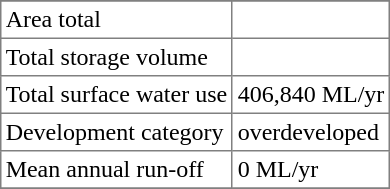<table class="toccolours" border="1" cellpadding="3" style="border-collapse:collapse;margin:1em auto;">
<tr bgcolor=#6495ED>
</tr>
<tr>
<td>Area total</td>
<td></td>
</tr>
<tr>
<td>Total storage volume</td>
<td></td>
</tr>
<tr>
<td>Total surface water use</td>
<td>406,840 ML/yr</td>
</tr>
<tr>
<td>Development category</td>
<td>overdeveloped</td>
</tr>
<tr>
<td>Mean annual run-off</td>
<td>0 ML/yr</td>
</tr>
<tr>
</tr>
</table>
